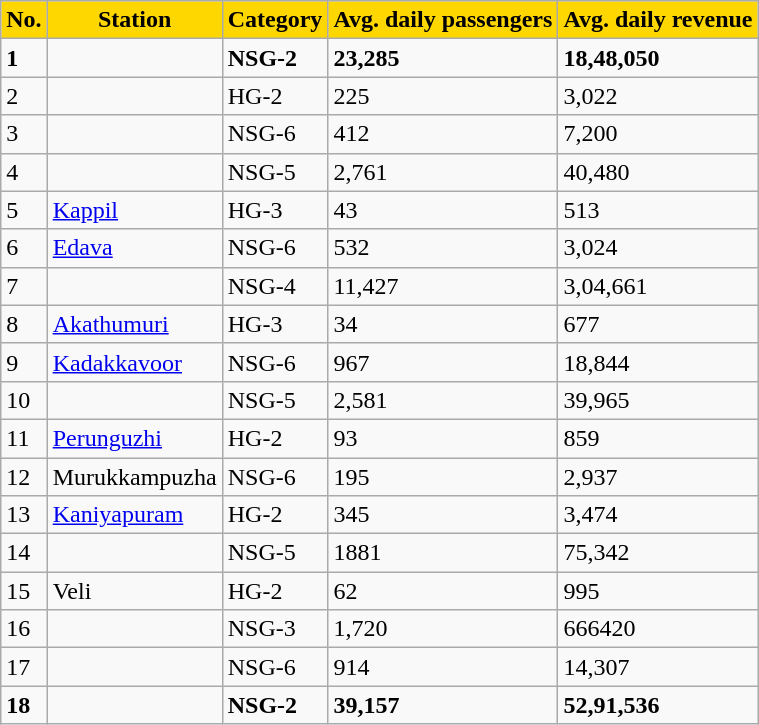<table class="sortable wikitable"style="text-align:left;"style="font-size: 85%">
<tr>
<th scope="col" rowspan="1" style="background:Gold;">No.</th>
<th scope="col" rowspan="1" style="background:Gold;">Station</th>
<th scope="col" rowspan="1" style="background:Gold;">Category</th>
<th scope="col" rowspan="1" style="background:Gold;">Avg. daily passengers</th>
<th scope="col" rowspan="1" style="background:Gold;">Avg. daily revenue</th>
</tr>
<tr>
<td valign="center"><strong>1</strong></td>
<td valign="center"><strong></strong></td>
<td valign="center"><strong>NSG-2</strong></td>
<td valign="center"><strong>23,285</strong></td>
<td valign="center"><strong>18,48,050</strong></td>
</tr>
<tr>
<td valign="center">2</td>
<td valign="center"></td>
<td valign="center">HG-2</td>
<td valign="center">225</td>
<td valign="center">3,022</td>
</tr>
<tr>
<td valign="center">3</td>
<td valign="center"></td>
<td valign="center">NSG-6</td>
<td valign="center">412</td>
<td valign="center">7,200</td>
</tr>
<tr>
<td valign="center">4</td>
<td valign="center"></td>
<td valign="center">NSG-5</td>
<td valign="center">2,761</td>
<td valign="center">40,480</td>
</tr>
<tr>
<td valign="center">5</td>
<td valign="center"><a href='#'>Kappil</a></td>
<td valign="center">HG-3</td>
<td valign="center">43</td>
<td valign="center">513</td>
</tr>
<tr>
<td valign="center">6</td>
<td valign="center"><a href='#'>Edava</a></td>
<td valign="center">NSG-6</td>
<td valign="center">532</td>
<td valign="center">3,024</td>
</tr>
<tr>
<td valign="center">7</td>
<td valign="center"></td>
<td valign="center">NSG-4</td>
<td valign="center">11,427</td>
<td valign="center">3,04,661</td>
</tr>
<tr>
<td valign="center">8</td>
<td valign="center"><a href='#'>Akathumuri</a></td>
<td valign="center">HG-3</td>
<td valign="center">34</td>
<td valign="center">677</td>
</tr>
<tr>
<td valign="center">9</td>
<td valign="center"><a href='#'>Kadakkavoor</a></td>
<td valign="center">NSG-6</td>
<td valign="center">967</td>
<td valign="center">18,844</td>
</tr>
<tr>
<td valign="center">10</td>
<td valign="center"></td>
<td valign="center">NSG-5</td>
<td valign="center">2,581</td>
<td valign="center">39,965</td>
</tr>
<tr>
<td valign="center">11</td>
<td valign="center"><a href='#'>Perunguzhi</a></td>
<td valign="center">HG-2</td>
<td valign="center">93</td>
<td valign="center">859</td>
</tr>
<tr>
<td valign="center">12</td>
<td valign="center">Murukkampuzha</td>
<td valign="center">NSG-6</td>
<td valign="center">195</td>
<td valign="center">2,937</td>
</tr>
<tr>
<td valign="center">13</td>
<td valign="center"><a href='#'>Kaniyapuram</a></td>
<td valign="center">HG-2</td>
<td valign="center">345</td>
<td valign="center">3,474</td>
</tr>
<tr>
<td valign="center">14</td>
<td valign="center"></td>
<td valign="center">NSG-5</td>
<td valign="center">1881</td>
<td valign="center">75,342</td>
</tr>
<tr>
<td valign="center">15</td>
<td valign="center">Veli</td>
<td valign="center">HG-2</td>
<td valign="center">62</td>
<td valign="center">995</td>
</tr>
<tr>
<td valign="center">16</td>
<td valign="center"></td>
<td valign="center">NSG-3</td>
<td valign="center">1,720</td>
<td valign="center">666420</td>
</tr>
<tr>
<td valign="center">17</td>
<td valign="center"></td>
<td valign="center">NSG-6</td>
<td valign="center">914</td>
<td valign="center">14,307</td>
</tr>
<tr>
<td valign="center"><strong>18</strong></td>
<td valign="center"><strong></strong></td>
<td valign="center"><strong>NSG-2</strong></td>
<td valign="center"><strong>39,157</strong></td>
<td valign="center"><strong>52,91,536</strong></td>
</tr>
</table>
